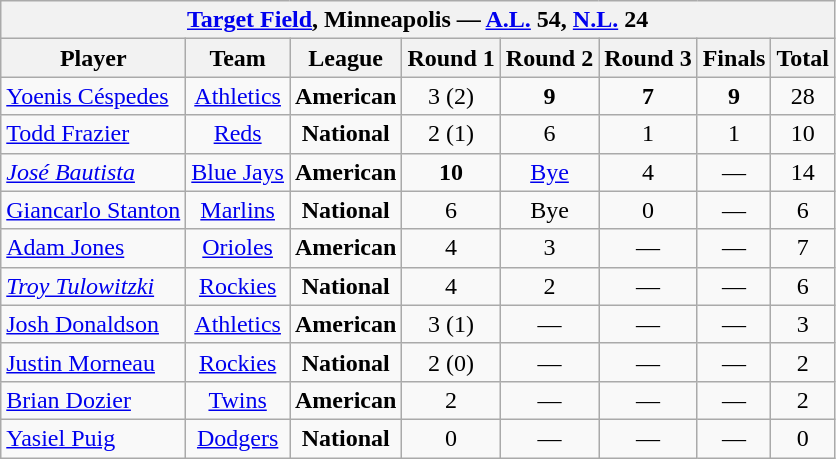<table class="wikitable" style="text-align:center;">
<tr>
<th colspan="8"><a href='#'>Target Field</a>, Minneapolis — <a href='#'>A.L.</a> 54, <a href='#'>N.L.</a> 24</th>
</tr>
<tr>
<th>Player</th>
<th>Team</th>
<th>League</th>
<th>Round 1</th>
<th>Round 2</th>
<th>Round 3</th>
<th>Finals</th>
<th>Total</th>
</tr>
<tr>
<td align="left"><a href='#'>Yoenis Céspedes</a></td>
<td><a href='#'>Athletics</a></td>
<td><strong><span>American</span></strong></td>
<td>3 (2)</td>
<td><strong>9</strong></td>
<td><strong>7</strong></td>
<td><strong>9</strong></td>
<td>28</td>
</tr>
<tr>
<td align="left"><a href='#'>Todd Frazier</a></td>
<td><a href='#'>Reds</a></td>
<td><strong><span>National</span></strong></td>
<td>2 (1)</td>
<td>6</td>
<td>1</td>
<td>1</td>
<td>10</td>
</tr>
<tr>
<td align="left"><em><a href='#'>José Bautista</a></em></td>
<td><a href='#'>Blue Jays</a></td>
<td><strong><span>American</span></strong></td>
<td><strong>10</strong></td>
<td><a href='#'>Bye</a></td>
<td>4</td>
<td>—</td>
<td>14</td>
</tr>
<tr>
<td align="left"><a href='#'>Giancarlo Stanton</a></td>
<td><a href='#'>Marlins</a></td>
<td><strong><span>National</span></strong></td>
<td>6</td>
<td>Bye</td>
<td>0</td>
<td>—</td>
<td>6</td>
</tr>
<tr>
<td align="left"><a href='#'>Adam Jones</a></td>
<td><a href='#'>Orioles</a></td>
<td><strong><span>American</span></strong></td>
<td>4</td>
<td>3</td>
<td>—</td>
<td>—</td>
<td>7</td>
</tr>
<tr>
<td align="left"><em><a href='#'>Troy Tulowitzki</a></em></td>
<td><a href='#'>Rockies</a></td>
<td><strong><span>National</span></strong></td>
<td>4</td>
<td>2</td>
<td>—</td>
<td>—</td>
<td>6</td>
</tr>
<tr>
<td align="left"><a href='#'>Josh Donaldson</a></td>
<td><a href='#'>Athletics</a></td>
<td><strong><span>American</span></strong></td>
<td>3 (1)</td>
<td>—</td>
<td>—</td>
<td>—</td>
<td>3</td>
</tr>
<tr>
<td align="left"><a href='#'>Justin Morneau</a></td>
<td><a href='#'>Rockies</a></td>
<td><strong><span>National</span></strong></td>
<td>2 (0)</td>
<td>—</td>
<td>—</td>
<td>—</td>
<td>2</td>
</tr>
<tr>
<td align="left"><a href='#'>Brian Dozier</a></td>
<td><a href='#'>Twins</a></td>
<td><strong><span>American</span></strong></td>
<td>2</td>
<td>—</td>
<td>—</td>
<td>—</td>
<td>2</td>
</tr>
<tr>
<td align="left"><a href='#'>Yasiel Puig</a></td>
<td><a href='#'>Dodgers</a></td>
<td><strong><span>National</span></strong></td>
<td>0</td>
<td>—</td>
<td>—</td>
<td>—</td>
<td>0</td>
</tr>
</table>
